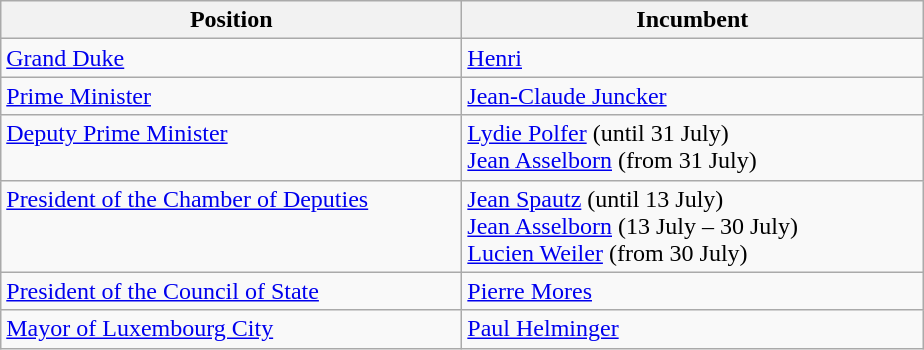<table class="wikitable">
<tr>
<th width="300">Position</th>
<th width="300">Incumbent</th>
</tr>
<tr>
<td><a href='#'>Grand Duke</a></td>
<td><a href='#'>Henri</a></td>
</tr>
<tr>
<td><a href='#'>Prime Minister</a></td>
<td><a href='#'>Jean-Claude Juncker</a></td>
</tr>
<tr>
<td><a href='#'>Deputy Prime Minister</a> <br> <br></td>
<td><a href='#'>Lydie Polfer</a> (until 31 July) <br> <a href='#'>Jean Asselborn</a> (from 31 July)<br></td>
</tr>
<tr>
<td><a href='#'>President of the Chamber of Deputies</a> <br> <br> <br></td>
<td><a href='#'>Jean Spautz</a> (until 13 July) <br> <a href='#'>Jean Asselborn</a> (13 July – 30 July) <br> <a href='#'>Lucien Weiler</a> (from 30 July)</td>
</tr>
<tr>
<td><a href='#'>President of the Council of State</a></td>
<td><a href='#'>Pierre Mores</a></td>
</tr>
<tr>
<td><a href='#'>Mayor of Luxembourg City</a></td>
<td><a href='#'>Paul Helminger</a></td>
</tr>
</table>
